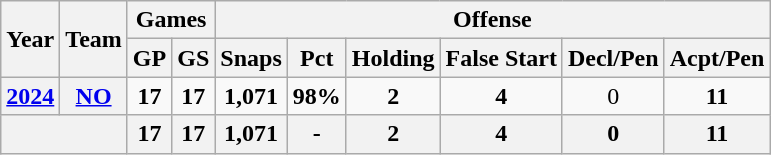<table class="wikitable" style="text-align:center;">
<tr>
<th rowspan="2">Year</th>
<th rowspan="2">Team</th>
<th colspan="2">Games</th>
<th colspan="6">Offense</th>
</tr>
<tr>
<th>GP</th>
<th>GS</th>
<th>Snaps</th>
<th>Pct</th>
<th>Holding</th>
<th>False Start</th>
<th>Decl/Pen</th>
<th>Acpt/Pen</th>
</tr>
<tr>
<th><a href='#'>2024</a></th>
<th><a href='#'>NO</a></th>
<td><strong>17</strong></td>
<td><strong>17</strong></td>
<td><strong>1,071</strong></td>
<td><strong>98%</strong></td>
<td><strong>2</strong></td>
<td><strong>4</strong></td>
<td>0</td>
<td><strong>11</strong></td>
</tr>
<tr>
<th colspan="2"></th>
<th>17</th>
<th>17</th>
<th>1,071</th>
<th>-</th>
<th>2</th>
<th>4</th>
<th>0</th>
<th>11</th>
</tr>
</table>
